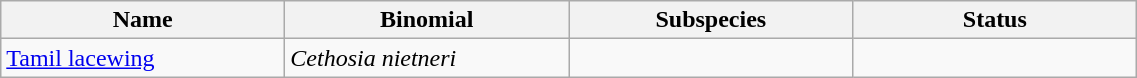<table width=60% class="wikitable">
<tr>
<th width=20%>Name</th>
<th width=20%>Binomial</th>
<th width=20%>Subspecies</th>
<th width=20%>Status</th>
</tr>
<tr>
<td><a href='#'>Tamil lacewing</a><br>
</td>
<td><em>Cethosia nietneri</em></td>
<td></td>
<td></td>
</tr>
</table>
